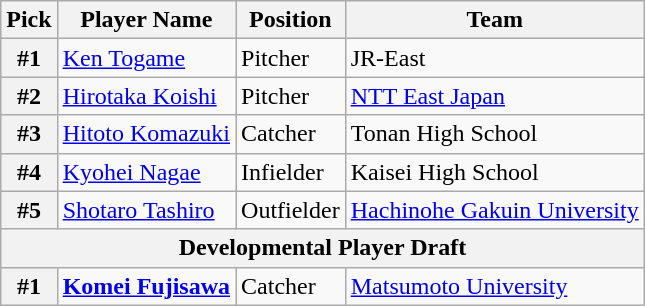<table class="wikitable">
<tr>
<th>Pick</th>
<th>Player Name</th>
<th>Position</th>
<th>Team</th>
</tr>
<tr>
<th>#1</th>
<td><a href='#'>Ken Togame</a></td>
<td>Pitcher</td>
<td>JR-East</td>
</tr>
<tr>
<th>#2</th>
<td><a href='#'>Hirotaka Koishi</a></td>
<td>Pitcher</td>
<td><a href='#'>NTT East Japan</a></td>
</tr>
<tr>
<th>#3</th>
<td><a href='#'>Hitoto Komazuki</a></td>
<td>Catcher</td>
<td>Tonan High School</td>
</tr>
<tr>
<th>#4</th>
<td><a href='#'>Kyohei Nagae</a></td>
<td>Infielder</td>
<td>Kaisei High School</td>
</tr>
<tr>
<th>#5</th>
<td><a href='#'>Shotaro Tashiro</a></td>
<td>Outfielder</td>
<td><a href='#'>Hachinohe Gakuin University</a></td>
</tr>
<tr>
<th colspan="5">Developmental Player Draft</th>
</tr>
<tr>
<th>#1</th>
<td><strong><a href='#'>Komei Fujisawa</a></strong></td>
<td>Catcher</td>
<td><a href='#'>Matsumoto University</a></td>
</tr>
</table>
